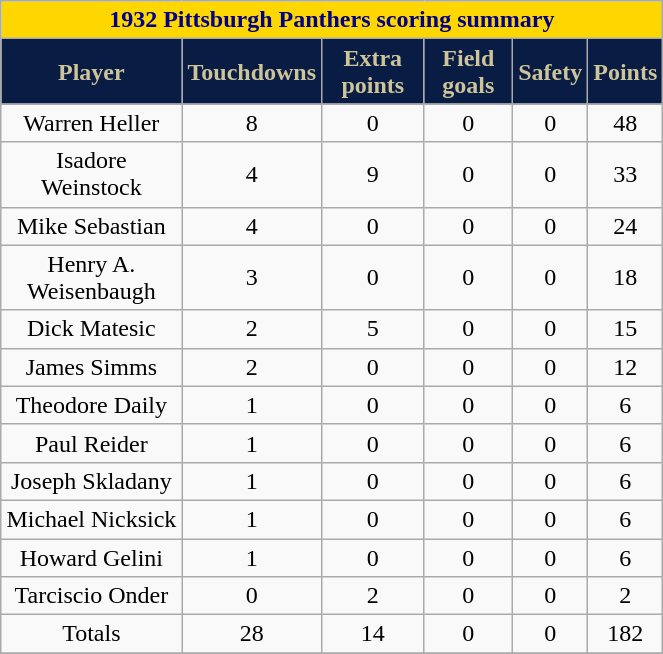<table class="wikitable" width="35%">
<tr>
<th colspan="10" style="background:gold; color:darkblue; text-align: center;"><strong>1932 Pittsburgh Panthers scoring summary</strong></th>
</tr>
<tr align="center"  style="background:#091C44;color:#CEC499;">
<td><strong>Player</strong></td>
<td><strong>Touchdowns</strong></td>
<td><strong>Extra points</strong></td>
<td><strong>Field goals</strong></td>
<td><strong>Safety</strong></td>
<td><strong>Points</strong></td>
</tr>
<tr align="center" bgcolor="">
<td>Warren Heller</td>
<td>8</td>
<td>0</td>
<td>0</td>
<td>0</td>
<td>48</td>
</tr>
<tr align="center" bgcolor="">
<td>Isadore Weinstock</td>
<td>4</td>
<td>9</td>
<td>0</td>
<td>0</td>
<td>33</td>
</tr>
<tr align="center" bgcolor="">
<td>Mike Sebastian</td>
<td>4</td>
<td>0</td>
<td>0</td>
<td>0</td>
<td>24</td>
</tr>
<tr align="center" bgcolor="">
<td>Henry A. Weisenbaugh</td>
<td>3</td>
<td>0</td>
<td>0</td>
<td>0</td>
<td>18</td>
</tr>
<tr align="center" bgcolor="">
<td>Dick Matesic</td>
<td>2</td>
<td>5</td>
<td>0</td>
<td>0</td>
<td>15</td>
</tr>
<tr align="center" bgcolor="">
<td>James Simms</td>
<td>2</td>
<td>0</td>
<td>0</td>
<td>0</td>
<td>12</td>
</tr>
<tr align="center" bgcolor="">
<td>Theodore Daily</td>
<td>1</td>
<td>0</td>
<td>0</td>
<td>0</td>
<td>6</td>
</tr>
<tr align="center" bgcolor="">
<td>Paul Reider</td>
<td>1</td>
<td>0</td>
<td>0</td>
<td>0</td>
<td>6</td>
</tr>
<tr align="center" bgcolor="">
<td>Joseph Skladany</td>
<td>1</td>
<td>0</td>
<td>0</td>
<td>0</td>
<td>6</td>
</tr>
<tr align="center" bgcolor="">
<td>Michael Nicksick</td>
<td>1</td>
<td>0</td>
<td>0</td>
<td>0</td>
<td>6</td>
</tr>
<tr align="center" bgcolor="">
<td>Howard Gelini</td>
<td>1</td>
<td>0</td>
<td>0</td>
<td>0</td>
<td>6</td>
</tr>
<tr align="center" bgcolor="">
<td>Tarciscio Onder</td>
<td>0</td>
<td>2</td>
<td>0</td>
<td>0</td>
<td>2</td>
</tr>
<tr align="center" bgcolor="">
<td>Totals</td>
<td>28</td>
<td>14</td>
<td>0</td>
<td>0</td>
<td>182</td>
</tr>
<tr align="center" bgcolor="">
</tr>
</table>
